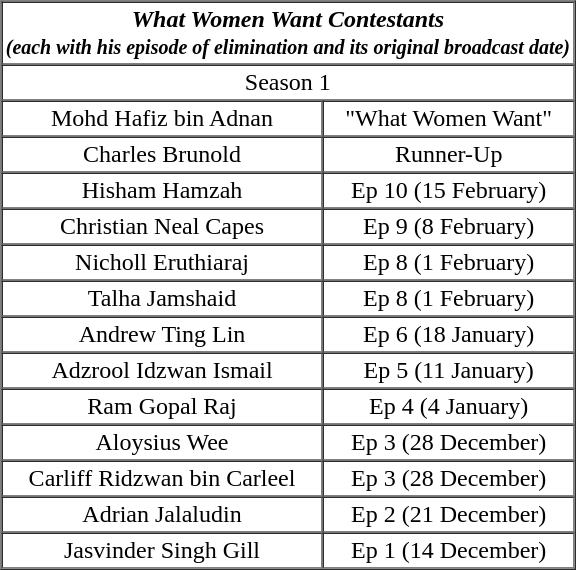<table border="1" cellspacing="0" cellpadding="2" align="right" style="margin-left:15px; text-align:center;">
<tr>
<td align="center" colspan="2"><strong><em>What Women Want<em> Contestants<strong><br><small></em>(each with his episode of elimination and its original broadcast date)<em></small></td>
</tr>
<tr>
<td colspan=2 align=center></strong>Season 1<strong></td>
</tr>
<tr>
<td>Mohd Hafiz bin Adnan</td>
<td></em>"What Women Want"<em></td>
</tr>
<tr>
<td>Charles Brunold</td>
<td></em>Runner-Up<em></td>
</tr>
<tr>
<td>Hisham Hamzah</td>
<td>Ep 10 (15 February)</td>
</tr>
<tr>
<td>Christian Neal Capes</td>
<td>Ep 9 (8 February)</td>
</tr>
<tr>
<td>Nicholl Eruthiaraj</td>
<td>Ep 8 (1 February)</td>
</tr>
<tr>
<td>Talha Jamshaid</td>
<td>Ep 8 (1 February)</td>
</tr>
<tr>
<td>Andrew Ting Lin</td>
<td>Ep 6 (18 January)</td>
</tr>
<tr>
<td>Adzrool Idzwan Ismail</td>
<td>Ep 5 (11 January)</td>
</tr>
<tr>
<td>Ram Gopal Raj</td>
<td>Ep 4 (4 January)</td>
</tr>
<tr>
<td>Aloysius Wee</td>
<td>Ep 3 (28 December)</td>
</tr>
<tr>
<td>Carliff Ridzwan bin Carleel</td>
<td>Ep 3 (28 December)</td>
</tr>
<tr>
<td>Adrian Jalaludin</td>
<td>Ep 2 (21 December)</td>
</tr>
<tr>
<td>Jasvinder Singh Gill</td>
<td>Ep 1 (14 December)</td>
</tr>
<tr>
</tr>
</table>
